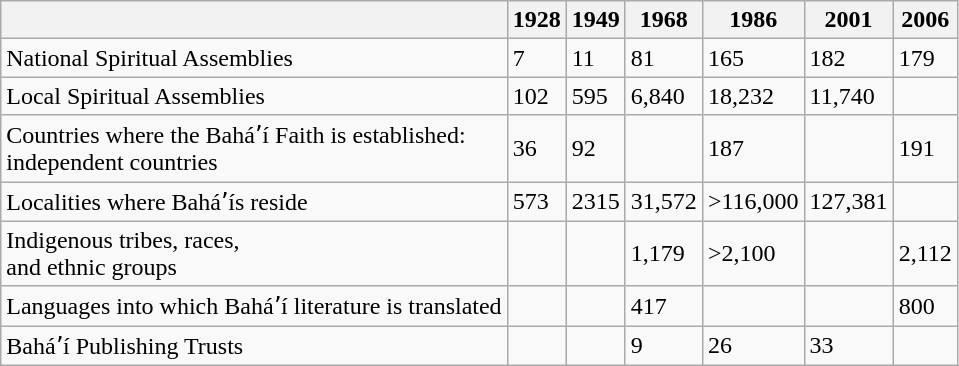<table class="wikitable">
<tr>
<th></th>
<th>1928</th>
<th>1949</th>
<th>1968</th>
<th>1986</th>
<th>2001</th>
<th>2006</th>
</tr>
<tr>
<td>National Spiritual Assemblies</td>
<td>7</td>
<td>11</td>
<td>81</td>
<td>165</td>
<td>182</td>
<td>179</td>
</tr>
<tr>
<td>Local Spiritual Assemblies</td>
<td>102</td>
<td>595</td>
<td>6,840</td>
<td>18,232</td>
<td>11,740</td>
<td></td>
</tr>
<tr>
<td>Countries where the Baháʼí Faith is established:<br> independent countries</td>
<td>36</td>
<td>92</td>
<td></td>
<td>187</td>
<td></td>
<td>191</td>
</tr>
<tr>
<td>Localities where Baháʼís reside</td>
<td>573</td>
<td>2315</td>
<td>31,572</td>
<td>>116,000</td>
<td>127,381</td>
<td></td>
</tr>
<tr>
<td>Indigenous tribes, races,<br> and ethnic groups</td>
<td></td>
<td></td>
<td>1,179</td>
<td>>2,100</td>
<td></td>
<td>2,112</td>
</tr>
<tr>
<td>Languages into which Baháʼí literature is translated</td>
<td></td>
<td></td>
<td>417</td>
<td></td>
<td></td>
<td>800</td>
</tr>
<tr>
<td>Baháʼí Publishing Trusts</td>
<td></td>
<td></td>
<td>9</td>
<td>26</td>
<td>33</td>
<td></td>
</tr>
</table>
